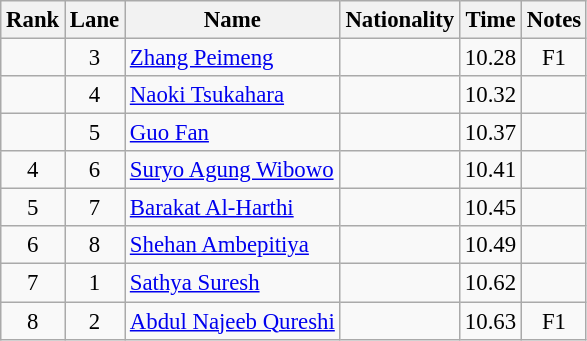<table class="wikitable sortable" style="text-align:center;font-size:95%">
<tr>
<th>Rank</th>
<th>Lane</th>
<th>Name</th>
<th>Nationality</th>
<th>Time</th>
<th>Notes</th>
</tr>
<tr>
<td></td>
<td>3</td>
<td align=left><a href='#'>Zhang Peimeng</a></td>
<td align=left></td>
<td>10.28</td>
<td>F1</td>
</tr>
<tr>
<td></td>
<td>4</td>
<td align=left><a href='#'>Naoki Tsukahara</a></td>
<td align=left></td>
<td>10.32</td>
<td></td>
</tr>
<tr>
<td></td>
<td>5</td>
<td align=left><a href='#'>Guo Fan</a></td>
<td align=left></td>
<td>10.37</td>
<td></td>
</tr>
<tr>
<td>4</td>
<td>6</td>
<td align=left><a href='#'>Suryo Agung Wibowo</a></td>
<td align=left></td>
<td>10.41</td>
<td></td>
</tr>
<tr>
<td>5</td>
<td>7</td>
<td align=left><a href='#'>Barakat Al-Harthi</a></td>
<td align=left></td>
<td>10.45</td>
<td></td>
</tr>
<tr>
<td>6</td>
<td>8</td>
<td align=left><a href='#'>Shehan Ambepitiya</a></td>
<td align=left></td>
<td>10.49</td>
<td></td>
</tr>
<tr>
<td>7</td>
<td>1</td>
<td align=left><a href='#'>Sathya Suresh</a></td>
<td align=left></td>
<td>10.62</td>
<td></td>
</tr>
<tr>
<td>8</td>
<td>2</td>
<td align=left><a href='#'>Abdul Najeeb Qureshi</a></td>
<td align=left></td>
<td>10.63</td>
<td>F1</td>
</tr>
</table>
